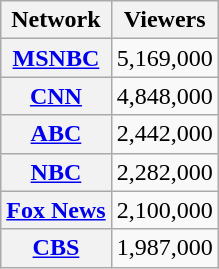<table class="wikitable sortable plainrowheaders" style="text-align:right;">
<tr>
<th scope="col">Network</th>
<th scope="col">Viewers</th>
</tr>
<tr>
<th scope="row"><a href='#'>MSNBC</a></th>
<td>5,169,000</td>
</tr>
<tr>
<th scope="row"><a href='#'>CNN</a></th>
<td>4,848,000</td>
</tr>
<tr>
<th scope="row"><a href='#'>ABC</a></th>
<td>2,442,000</td>
</tr>
<tr>
<th scope="row"><a href='#'>NBC</a></th>
<td>2,282,000</td>
</tr>
<tr>
<th scope="row"><a href='#'>Fox News</a></th>
<td>2,100,000</td>
</tr>
<tr>
<th scope="row"><a href='#'>CBS</a></th>
<td>1,987,000</td>
</tr>
</table>
